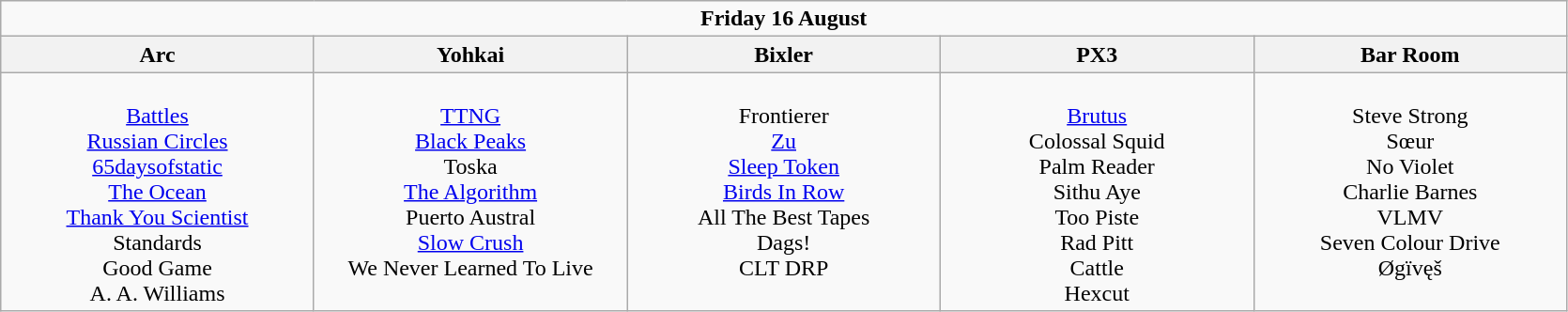<table class="wikitable">
<tr>
<td colspan="5" style="text-align:center;"><strong>Friday 16 August</strong></td>
</tr>
<tr>
<th>Arc</th>
<th>Yohkai</th>
<th>Bixler</th>
<th>PX3</th>
<th>Bar Room</th>
</tr>
<tr>
<td style="text-align:center; vertical-align:top; width:215px;"><br><a href='#'>Battles</a><br>
<a href='#'>Russian Circles</a><br>
<a href='#'>65daysofstatic</a><br>
<a href='#'>The Ocean</a><br>
<a href='#'>Thank You Scientist</a><br>
Standards<br>
Good Game<br>
A. A. Williams<br></td>
<td style="text-align:center; vertical-align:top; width:215px;"><br><a href='#'>TTNG</a><br>
<a href='#'>Black Peaks</a><br>
Toska<br>
<a href='#'>The Algorithm</a><br>
Puerto Austral<br>
<a href='#'>Slow Crush</a><br>
We Never Learned To Live<br></td>
<td style="text-align:center; vertical-align:top; width:215px;"><br>Frontierer<br>
<a href='#'>Zu</a><br>
<a href='#'>Sleep Token</a><br>
<a href='#'>Birds In Row</a><br>
All The Best Tapes<br>
Dags!<br>
CLT DRP<br></td>
<td style="text-align:center; vertical-align:top; width:215px;"><br><a href='#'>Brutus</a><br>
Colossal Squid<br>
Palm Reader<br>
Sithu Aye<br>
Too Piste<br>
Rad Pitt<br>
Cattle<br>
Hexcut<br></td>
<td style="text-align:center; vertical-align:top; width:215px;"><br>Steve Strong<br>
Sœur<br>
No Violet<br>
Charlie Barnes<br>
VLMV<br>
Seven Colour Drive<br>
Øgïvęš<br></td>
</tr>
</table>
